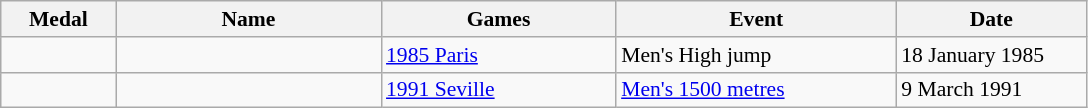<table class="wikitable sortable" style="font-size:90%">
<tr>
<th width="70">Medal</th>
<th width="170">Name</th>
<th width="150">Games</th>
<th width="180">Event</th>
<th width="120">Date</th>
</tr>
<tr>
<td></td>
<td></td>
<td> <a href='#'>1985 Paris</a></td>
<td>Men's High jump</td>
<td>18 January 1985</td>
</tr>
<tr>
<td></td>
<td></td>
<td> <a href='#'>1991 Seville</a></td>
<td><a href='#'>Men's 1500 metres</a></td>
<td>9 March 1991</td>
</tr>
</table>
